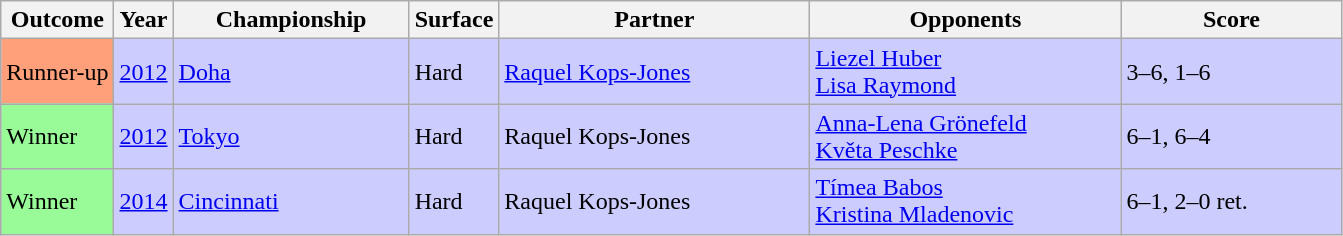<table class="sortable wikitable">
<tr>
<th>Outcome</th>
<th>Year</th>
<th width=150>Championship</th>
<th>Surface</th>
<th width=200>Partner</th>
<th width=200>Opponents</th>
<th width=140>Score</th>
</tr>
<tr bgcolor=CCCCFF>
<td bgcolor=FFA07A>Runner-up</td>
<td><a href='#'>2012</a></td>
<td><a href='#'>Doha</a></td>
<td>Hard</td>
<td> <a href='#'>Raquel Kops-Jones</a></td>
<td> <a href='#'>Liezel Huber</a> <br>  <a href='#'>Lisa Raymond</a></td>
<td>3–6, 1–6</td>
</tr>
<tr bgcolor=CCCCFF>
<td bgcolor=98FB98>Winner</td>
<td><a href='#'>2012</a></td>
<td><a href='#'>Tokyo</a></td>
<td>Hard</td>
<td> Raquel Kops-Jones</td>
<td> <a href='#'>Anna-Lena Grönefeld</a> <br>  <a href='#'>Květa Peschke</a></td>
<td>6–1, 6–4</td>
</tr>
<tr bgcolor=CCCCFF>
<td bgcolor=98FB98>Winner</td>
<td><a href='#'>2014</a></td>
<td><a href='#'>Cincinnati</a></td>
<td>Hard</td>
<td> Raquel Kops-Jones</td>
<td> <a href='#'>Tímea Babos</a> <br>  <a href='#'>Kristina Mladenovic</a></td>
<td>6–1, 2–0 ret.</td>
</tr>
</table>
